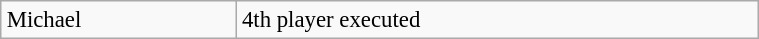<table class="wikitable plainrowheaders floatright" style="font-size: 95%; margin: 10px" align="right" width="40%">
<tr>
<td>Michael</td>
<td>4th player executed</td>
</tr>
</table>
